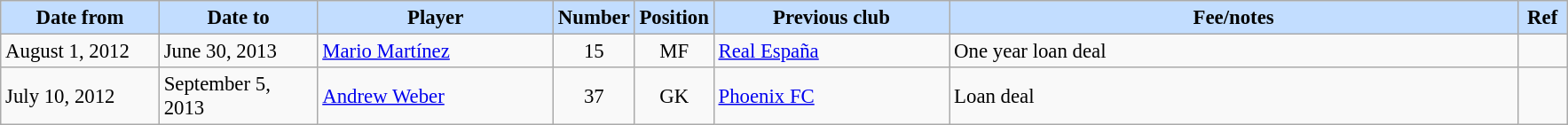<table class="wikitable" style="text-align:left; font-size:95%;">
<tr>
<th style="background:#c2ddff; width:112px;">Date from</th>
<th style="background:#c2ddff; width:112px;">Date to</th>
<th style="background:#c2ddff; width:170px;">Player</th>
<th style="background:#c2ddff; width:50px;">Number</th>
<th style="background:#c2ddff; width:50px;">Position</th>
<th style="background:#c2ddff; width:170px;">Previous club</th>
<th style="background:#c2ddff; width:420px;">Fee/notes</th>
<th style="background:#c2ddff; width:30px;">Ref</th>
</tr>
<tr>
<td>August 1, 2012</td>
<td>June 30, 2013</td>
<td> <a href='#'>Mario Martínez</a></td>
<td align=center>15</td>
<td align=center>MF</td>
<td> <a href='#'>Real España</a></td>
<td>One year loan deal</td>
<td></td>
</tr>
<tr>
<td>July 10, 2012</td>
<td>September 5, 2013</td>
<td> <a href='#'>Andrew Weber</a></td>
<td align=center>37</td>
<td align=center>GK</td>
<td> <a href='#'>Phoenix FC</a></td>
<td>Loan deal</td>
<td></td>
</tr>
</table>
